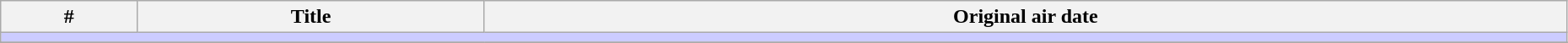<table class="wikitable" width="98%">
<tr>
<th>#</th>
<th>Title</th>
<th>Original air date</th>
</tr>
<tr>
<td colspan="150" bgcolor="#CCF"></td>
</tr>
<tr>
</tr>
<tr>
</tr>
</table>
